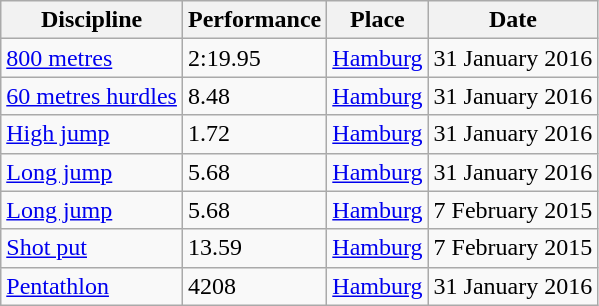<table class="wikitable">
<tr>
<th>Discipline</th>
<th>Performance</th>
<th>Place</th>
<th>Date</th>
</tr>
<tr>
<td><a href='#'>800 metres</a></td>
<td>2:19.95</td>
<td><a href='#'>Hamburg</a></td>
<td>31 January 2016</td>
</tr>
<tr>
<td><a href='#'>60 metres hurdles</a></td>
<td>8.48</td>
<td><a href='#'>Hamburg</a></td>
<td>31 January 2016</td>
</tr>
<tr>
<td><a href='#'>High jump</a></td>
<td>1.72</td>
<td><a href='#'>Hamburg</a></td>
<td>31 January 2016</td>
</tr>
<tr>
<td><a href='#'>Long jump</a></td>
<td>5.68</td>
<td><a href='#'>Hamburg</a></td>
<td>31 January 2016</td>
</tr>
<tr>
<td><a href='#'>Long jump</a></td>
<td>5.68</td>
<td><a href='#'>Hamburg</a></td>
<td>7 February 2015</td>
</tr>
<tr>
<td><a href='#'>Shot put</a></td>
<td>13.59</td>
<td><a href='#'>Hamburg</a></td>
<td>7 February 2015</td>
</tr>
<tr>
<td><a href='#'>Pentathlon</a></td>
<td>4208</td>
<td><a href='#'>Hamburg</a></td>
<td>31 January 2016</td>
</tr>
</table>
